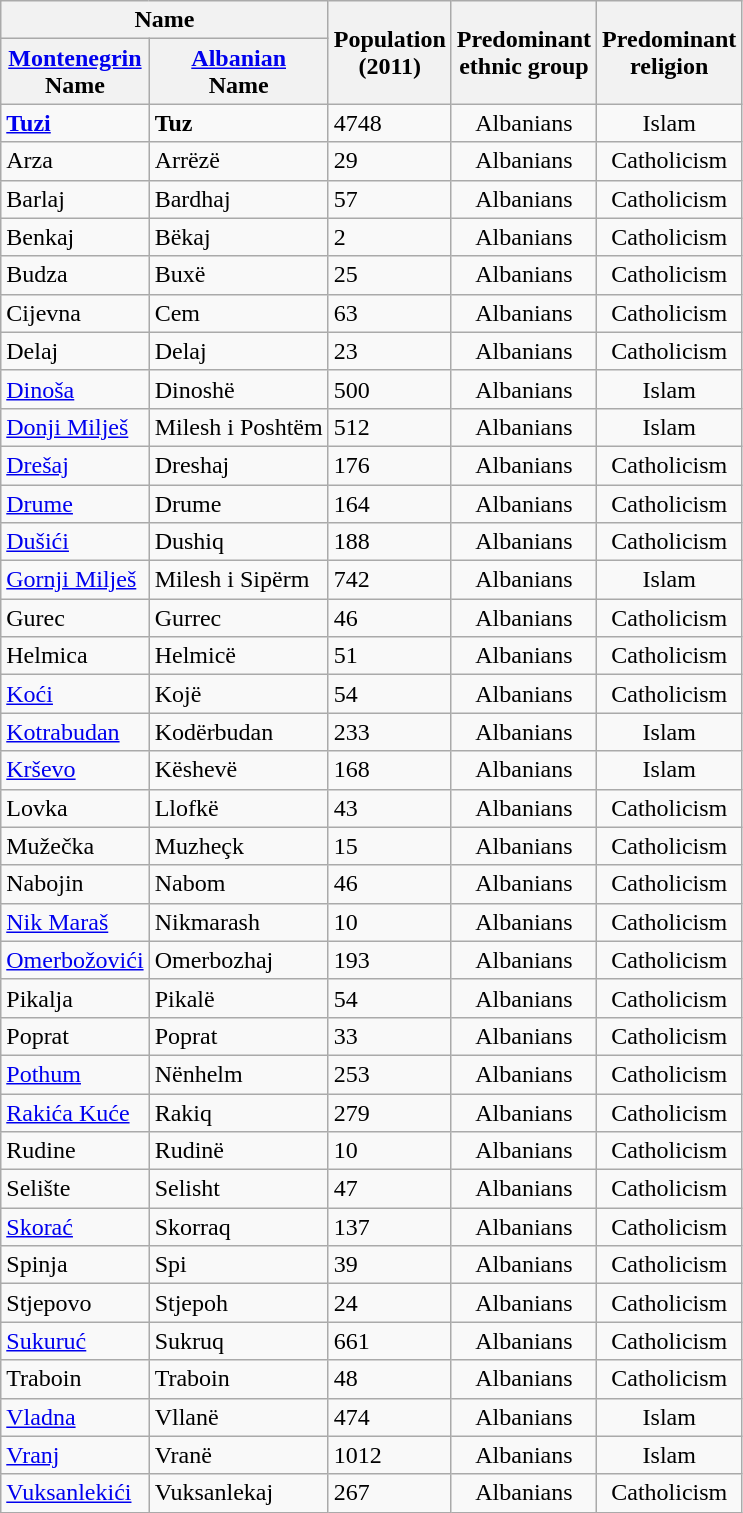<table class="wikitable">
<tr>
<th colspan=2>Name</th>
<th rowspan=2>Population <br>(2011)</th>
<th rowspan=2>Predominant <br> ethnic group</th>
<th rowspan=2>Predominant <br> religion</th>
</tr>
<tr>
<th><a href='#'>Montenegrin</a> <br> Name</th>
<th><a href='#'>Albanian</a> <br> Name</th>
</tr>
<tr>
<td><strong><a href='#'>Tuzi</a></strong></td>
<td><strong>Tuz</strong></td>
<td>4748</td>
<td align=center>Albanians</td>
<td align=center>Islam</td>
</tr>
<tr>
<td>Arza</td>
<td>Arrëzë</td>
<td>29</td>
<td align=center>Albanians</td>
<td align=center>Catholicism</td>
</tr>
<tr>
<td>Barlaj</td>
<td>Bardhaj</td>
<td>57</td>
<td align=center>Albanians</td>
<td align=center>Catholicism</td>
</tr>
<tr>
<td>Benkaj</td>
<td>Bëkaj</td>
<td>2</td>
<td align=center>Albanians</td>
<td align=center>Catholicism</td>
</tr>
<tr>
<td>Budza</td>
<td>Buxë</td>
<td>25</td>
<td align=center>Albanians</td>
<td align=center>Catholicism</td>
</tr>
<tr>
<td>Cijevna</td>
<td>Cem</td>
<td>63</td>
<td align=center>Albanians</td>
<td align=center>Catholicism</td>
</tr>
<tr>
<td>Delaj</td>
<td>Delaj</td>
<td>23</td>
<td align=center>Albanians</td>
<td align=center>Catholicism</td>
</tr>
<tr>
<td><a href='#'>Dinoša</a></td>
<td>Dinoshë</td>
<td>500</td>
<td align=center>Albanians</td>
<td align=center>Islam</td>
</tr>
<tr>
<td><a href='#'>Donji Milješ</a></td>
<td>Milesh i Poshtëm</td>
<td>512</td>
<td align=center>Albanians</td>
<td align=center>Islam</td>
</tr>
<tr>
<td><a href='#'>Drešaj</a></td>
<td>Dreshaj</td>
<td>176</td>
<td align=center>Albanians</td>
<td align=center>Catholicism</td>
</tr>
<tr>
<td><a href='#'>Drume</a></td>
<td>Drume</td>
<td>164</td>
<td align=center>Albanians</td>
<td align=center>Catholicism</td>
</tr>
<tr>
<td><a href='#'>Dušići</a></td>
<td>Dushiq</td>
<td>188</td>
<td align=center>Albanians</td>
<td align=center>Catholicism</td>
</tr>
<tr>
<td><a href='#'>Gornji Milješ</a></td>
<td>Milesh i Sipërm</td>
<td>742</td>
<td align=center>Albanians</td>
<td align=center>Islam</td>
</tr>
<tr>
<td>Gurec</td>
<td>Gurrec</td>
<td>46</td>
<td align=center>Albanians</td>
<td align=center>Catholicism</td>
</tr>
<tr>
<td>Helmica</td>
<td>Helmicë</td>
<td>51</td>
<td align=center>Albanians</td>
<td align=center>Catholicism</td>
</tr>
<tr>
<td><a href='#'>Koći</a></td>
<td>Kojë</td>
<td>54</td>
<td align=center>Albanians</td>
<td align=center>Catholicism</td>
</tr>
<tr>
<td><a href='#'>Kotrabudan</a></td>
<td>Kodërbudan</td>
<td>233</td>
<td align=center>Albanians</td>
<td align=center>Islam</td>
</tr>
<tr>
<td><a href='#'>Krševo</a></td>
<td>Këshevë</td>
<td>168</td>
<td align=center>Albanians</td>
<td align=center>Islam</td>
</tr>
<tr>
<td>Lovka</td>
<td>Llofkë</td>
<td>43</td>
<td align=center>Albanians</td>
<td align=center>Catholicism</td>
</tr>
<tr>
<td>Mužečka</td>
<td>Muzheçk</td>
<td>15</td>
<td align=center>Albanians</td>
<td align=center>Catholicism</td>
</tr>
<tr>
<td>Nabojin</td>
<td>Nabom</td>
<td>46</td>
<td align=center>Albanians</td>
<td align=center>Catholicism</td>
</tr>
<tr>
<td><a href='#'>Nik Maraš</a></td>
<td>Nikmarash</td>
<td>10</td>
<td align=center>Albanians</td>
<td align=center>Catholicism</td>
</tr>
<tr>
<td><a href='#'>Omerbožovići</a></td>
<td>Omerbozhaj</td>
<td>193</td>
<td align=center>Albanians</td>
<td align=center>Catholicism</td>
</tr>
<tr>
<td>Pikalja</td>
<td>Pikalë</td>
<td>54</td>
<td align=center>Albanians</td>
<td align=center>Catholicism</td>
</tr>
<tr>
<td>Poprat</td>
<td>Poprat</td>
<td>33</td>
<td align=center>Albanians</td>
<td align=center>Catholicism</td>
</tr>
<tr>
<td><a href='#'>Pothum</a></td>
<td>Nënhelm</td>
<td>253</td>
<td align=center>Albanians</td>
<td align=center>Catholicism</td>
</tr>
<tr>
<td><a href='#'>Rakića Kuće</a></td>
<td>Rakiq</td>
<td>279</td>
<td align=center>Albanians</td>
<td align=center>Catholicism</td>
</tr>
<tr>
<td>Rudine</td>
<td>Rudinë</td>
<td>10</td>
<td align=center>Albanians</td>
<td align=center>Catholicism</td>
</tr>
<tr>
<td>Selište</td>
<td>Selisht</td>
<td>47</td>
<td align=center>Albanians</td>
<td align=center>Catholicism</td>
</tr>
<tr>
<td><a href='#'>Skorać</a></td>
<td>Skorraq</td>
<td>137</td>
<td align=center>Albanians</td>
<td align=center>Catholicism</td>
</tr>
<tr>
<td>Spinja</td>
<td>Spi</td>
<td>39</td>
<td align=center>Albanians</td>
<td align=center>Catholicism</td>
</tr>
<tr>
<td>Stjepovo</td>
<td>Stjepoh</td>
<td>24</td>
<td align=center>Albanians</td>
<td align=center>Catholicism</td>
</tr>
<tr>
<td><a href='#'>Sukuruć</a></td>
<td>Sukruq</td>
<td>661</td>
<td align=center>Albanians</td>
<td align=center>Catholicism</td>
</tr>
<tr>
<td>Traboin</td>
<td>Traboin</td>
<td>48</td>
<td align=center>Albanians</td>
<td align=center>Catholicism</td>
</tr>
<tr>
<td><a href='#'>Vladna</a></td>
<td>Vllanë</td>
<td>474</td>
<td align=center>Albanians</td>
<td align=center>Islam</td>
</tr>
<tr>
<td><a href='#'>Vranj</a></td>
<td>Vranë</td>
<td>1012</td>
<td align=center>Albanians</td>
<td align=center>Islam</td>
</tr>
<tr>
<td><a href='#'>Vuksanlekići</a></td>
<td>Vuksanlekaj</td>
<td>267</td>
<td align=center>Albanians</td>
<td align=center>Catholicism</td>
</tr>
</table>
